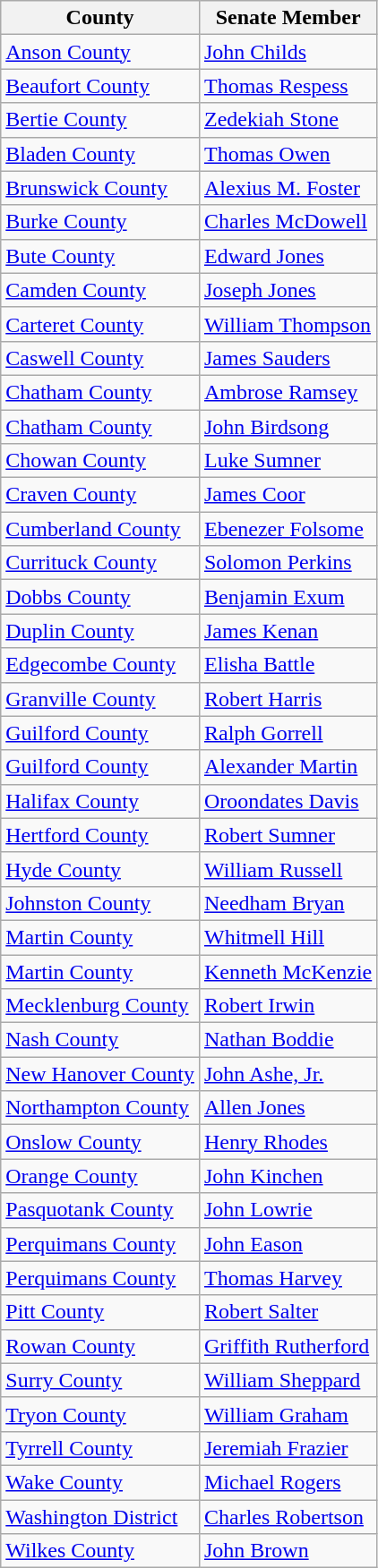<table class="wikitable sortable">
<tr>
<th>County</th>
<th>Senate Member</th>
</tr>
<tr>
<td><a href='#'>Anson County</a></td>
<td data-sort-value="Childs, John"><a href='#'>John Childs</a></td>
</tr>
<tr>
<td><a href='#'>Beaufort County</a></td>
<td data-sort-value="Respess, Thomas"><a href='#'>Thomas Respess</a></td>
</tr>
<tr>
<td><a href='#'>Bertie County</a></td>
<td data-sort-value="Stone, Zedekiah"><a href='#'>Zedekiah Stone</a></td>
</tr>
<tr>
<td><a href='#'>Bladen County</a></td>
<td data-sort-value="Owen, Thomas"><a href='#'>Thomas Owen</a></td>
</tr>
<tr>
<td><a href='#'>Brunswick County</a></td>
<td data-sort-value="Foster, Alexius M."><a href='#'>Alexius M. Foster</a></td>
</tr>
<tr>
<td><a href='#'>Burke County</a></td>
<td data-sort-value="McDowell, Charles"><a href='#'>Charles McDowell</a></td>
</tr>
<tr>
<td><a href='#'>Bute County</a></td>
<td data-sort-value="Jones, Edward"><a href='#'>Edward Jones</a></td>
</tr>
<tr>
<td><a href='#'>Camden County</a></td>
<td data-sort-value="Jones, Joseph"><a href='#'>Joseph Jones</a></td>
</tr>
<tr>
<td><a href='#'>Carteret County</a></td>
<td data-sort-value="Thompson, William"><a href='#'>William Thompson</a></td>
</tr>
<tr>
<td><a href='#'>Caswell County</a></td>
<td data-sort-value="Saunders, James"><a href='#'>James Sauders</a></td>
</tr>
<tr>
<td><a href='#'>Chatham County</a></td>
<td data-sort-value="Ramsey, Ambrose"><a href='#'>Ambrose Ramsey</a></td>
</tr>
<tr>
<td><a href='#'>Chatham County</a></td>
<td data-sort-value="Birdsong, John"><a href='#'>John Birdsong</a></td>
</tr>
<tr>
<td><a href='#'>Chowan County</a></td>
<td data-sort-value="Sumner, Luke"><a href='#'>Luke Sumner</a></td>
</tr>
<tr>
<td><a href='#'>Craven County</a></td>
<td data-sort-value="Coor, James"><a href='#'>James Coor</a></td>
</tr>
<tr>
<td><a href='#'>Cumberland County</a></td>
<td data-sort-value="Folsome, Ebenezer"><a href='#'>Ebenezer Folsome</a></td>
</tr>
<tr>
<td><a href='#'>Currituck County</a></td>
<td data-sort-value="Perkins, Solomon"><a href='#'>Solomon Perkins</a></td>
</tr>
<tr>
<td><a href='#'>Dobbs County</a></td>
<td data-sort-value="Exum, Benjamin"><a href='#'>Benjamin Exum</a></td>
</tr>
<tr>
<td><a href='#'>Duplin County</a></td>
<td data-sort-value="Kenan, James"><a href='#'>James Kenan</a></td>
</tr>
<tr>
<td><a href='#'>Edgecombe County</a></td>
<td data-sort-value="Battle, Elisha"><a href='#'>Elisha Battle</a></td>
</tr>
<tr>
<td><a href='#'>Granville County</a></td>
<td data-sort-value="Harris, Robert"><a href='#'>Robert Harris</a></td>
</tr>
<tr>
<td><a href='#'>Guilford County</a></td>
<td data-sort-value="Gorrell, Ralph"><a href='#'>Ralph Gorrell</a></td>
</tr>
<tr>
<td><a href='#'>Guilford County</a></td>
<td data-sort-value="Martin, Alexander"><a href='#'>Alexander Martin</a></td>
</tr>
<tr>
<td><a href='#'>Halifax County</a></td>
<td data-sort-value="Davis, Oroondates"><a href='#'>Oroondates Davis</a></td>
</tr>
<tr>
<td><a href='#'>Hertford County</a></td>
<td data-sort-value="Summer, Robert"><a href='#'>Robert Sumner</a></td>
</tr>
<tr>
<td><a href='#'>Hyde County</a></td>
<td data-sort-value="Russell, William"><a href='#'>William Russell</a></td>
</tr>
<tr>
<td><a href='#'>Johnston County</a></td>
<td data-sort-value="Bryan, Needham"><a href='#'>Needham Bryan</a></td>
</tr>
<tr>
<td><a href='#'>Martin County</a></td>
<td data-sort-value="Hill, Whitmell"><a href='#'>Whitmell Hill</a></td>
</tr>
<tr>
<td><a href='#'>Martin County</a></td>
<td data-sort-value="McKenzie, Kenneth"><a href='#'>Kenneth McKenzie</a></td>
</tr>
<tr>
<td><a href='#'>Mecklenburg County</a></td>
<td data-sort-value="Irwin, Robert"><a href='#'>Robert Irwin</a></td>
</tr>
<tr>
<td><a href='#'>Nash County</a></td>
<td data-sort-value="Boddie, Nathan"><a href='#'>Nathan Boddie</a></td>
</tr>
<tr>
<td><a href='#'>New Hanover County</a></td>
<td data-sort-value="Ashe, John, Jr."><a href='#'>John Ashe, Jr.</a></td>
</tr>
<tr>
<td><a href='#'>Northampton County</a></td>
<td data-sort-value="Jones, Allen"><a href='#'>Allen Jones</a></td>
</tr>
<tr>
<td><a href='#'>Onslow County</a></td>
<td data-sort-value="Rhodes, Henry"><a href='#'>Henry Rhodes</a></td>
</tr>
<tr>
<td><a href='#'>Orange County</a></td>
<td data-sort-value="Kinchen, John"><a href='#'>John Kinchen</a></td>
</tr>
<tr>
<td><a href='#'>Pasquotank County</a></td>
<td data-sort-value="Lowrie, John"><a href='#'>John Lowrie</a></td>
</tr>
<tr>
<td><a href='#'>Perquimans County</a></td>
<td data-sort-value="Eason, John"><a href='#'>John Eason</a></td>
</tr>
<tr>
<td><a href='#'>Perquimans County</a></td>
<td data-sort-value="Harvey, Thomas"><a href='#'>Thomas Harvey</a></td>
</tr>
<tr>
<td><a href='#'>Pitt County</a></td>
<td data-sort-value="Salter, Robert"><a href='#'>Robert Salter</a></td>
</tr>
<tr>
<td><a href='#'>Rowan County</a></td>
<td data-sort-value="Rutherford, Griffith"><a href='#'>Griffith Rutherford</a></td>
</tr>
<tr>
<td><a href='#'>Surry County</a></td>
<td data-sort-value="Sheppard, William"><a href='#'>William Sheppard</a></td>
</tr>
<tr>
<td><a href='#'>Tryon County</a></td>
<td data-sort-value="Graham, William"><a href='#'>William Graham</a></td>
</tr>
<tr>
<td><a href='#'>Tyrrell County</a></td>
<td data-sort-value="Frazier, Jeremiah"><a href='#'>Jeremiah Frazier</a></td>
</tr>
<tr>
<td><a href='#'>Wake County</a></td>
<td data-sort-value="Rogers, Michael"><a href='#'>Michael Rogers</a></td>
</tr>
<tr>
<td><a href='#'>Washington District</a></td>
<td data-sort-value="Robertson, Charles"><a href='#'>Charles Robertson</a></td>
</tr>
<tr>
<td><a href='#'>Wilkes County</a></td>
<td data-sort-value="Brown, John"><a href='#'>John Brown</a></td>
</tr>
</table>
